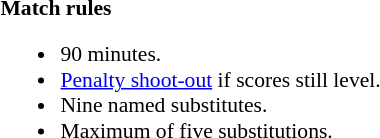<table width=100% style="font-size:90%">
<tr>
<td><br><strong>Match rules</strong><ul><li>90 minutes.</li><li><a href='#'>Penalty shoot-out</a> if scores still level.</li><li>Nine named substitutes.</li><li>Maximum of five substitutions.</li></ul></td>
</tr>
</table>
